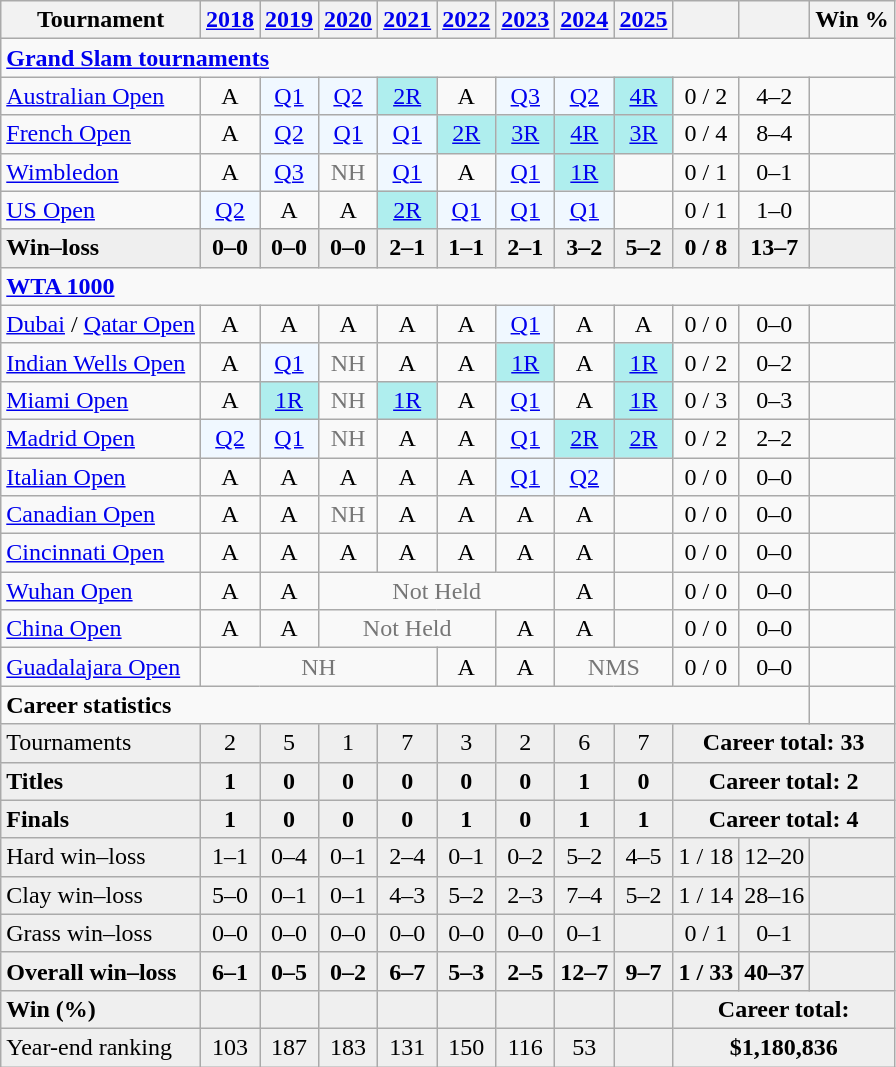<table class=wikitable style=text-align:center>
<tr>
<th>Tournament</th>
<th><a href='#'>2018</a></th>
<th><a href='#'>2019</a></th>
<th><a href='#'>2020</a></th>
<th><a href='#'>2021</a></th>
<th><a href='#'>2022</a></th>
<th><a href='#'>2023</a></th>
<th><a href='#'>2024</a></th>
<th><a href='#'>2025</a></th>
<th></th>
<th></th>
<th>Win %</th>
</tr>
<tr>
<td colspan="12" align="left"><strong><a href='#'>Grand Slam tournaments</a></strong></td>
</tr>
<tr>
<td align=left><a href='#'>Australian Open</a></td>
<td>A</td>
<td bgcolor=f0f8ff><a href='#'>Q1</a></td>
<td bgcolor=f0f8ff><a href='#'>Q2</a></td>
<td bgcolor=afeeee><a href='#'>2R</a></td>
<td>A</td>
<td bgcolor=f0f8ff><a href='#'>Q3</a></td>
<td bgcolor=f0f8ff><a href='#'>Q2</a></td>
<td bgcolor=afeeee><a href='#'>4R</a></td>
<td>0 / 2</td>
<td>4–2</td>
<td></td>
</tr>
<tr>
<td align=left><a href='#'>French Open</a></td>
<td>A</td>
<td bgcolor=f0f8ff><a href='#'>Q2</a></td>
<td bgcolor=f0f8ff><a href='#'>Q1</a></td>
<td bgcolor=f0f8ff><a href='#'>Q1</a></td>
<td bgcolor=afeeee><a href='#'>2R</a></td>
<td bgcolor=afeeee><a href='#'>3R</a></td>
<td bgcolor=afeeee><a href='#'>4R</a></td>
<td bgcolor=afeeee><a href='#'>3R</a></td>
<td>0 / 4</td>
<td>8–4</td>
<td></td>
</tr>
<tr>
<td align=left><a href='#'>Wimbledon</a></td>
<td>A</td>
<td bgcolor=f0f8ff><a href='#'>Q3</a></td>
<td style=color:#767676>NH</td>
<td bgcolor=f0f8ff><a href='#'>Q1</a></td>
<td>A</td>
<td bgcolor=f0f8ff><a href='#'>Q1</a></td>
<td bgcolor=afeeee><a href='#'>1R</a></td>
<td></td>
<td>0 / 1</td>
<td>0–1</td>
<td></td>
</tr>
<tr>
<td align=left><a href='#'>US Open</a></td>
<td bgcolor=f0f8ff><a href='#'>Q2</a></td>
<td>A</td>
<td>A</td>
<td bgcolor=afeeee><a href='#'>2R</a></td>
<td bgcolor=f0f8ff><a href='#'>Q1</a></td>
<td bgcolor=f0f8ff><a href='#'>Q1</a></td>
<td bgcolor=f0f8ff><a href='#'>Q1</a></td>
<td></td>
<td>0 / 1</td>
<td>1–0</td>
<td></td>
</tr>
<tr style=background:#efefef;font-weight:bold>
<td align=left>Win–loss</td>
<td>0–0</td>
<td>0–0</td>
<td>0–0</td>
<td>2–1</td>
<td>1–1</td>
<td>2–1</td>
<td>3–2</td>
<td>5–2</td>
<td>0 / 8</td>
<td>13–7</td>
<td></td>
</tr>
<tr>
<td colspan="12" align="left"><strong><a href='#'>WTA 1000</a></strong></td>
</tr>
<tr>
<td align=left><a href='#'>Dubai</a> / <a href='#'>Qatar Open</a></td>
<td>A</td>
<td>A</td>
<td>A</td>
<td>A</td>
<td>A</td>
<td bgcolor=f0f8ff><a href='#'>Q1</a></td>
<td>A</td>
<td>A</td>
<td>0 / 0</td>
<td>0–0</td>
<td></td>
</tr>
<tr>
<td align="left"><a href='#'>Indian Wells Open</a></td>
<td>A</td>
<td bgcolor="f0f8ff"><a href='#'>Q1</a></td>
<td style="color:#767676">NH</td>
<td>A</td>
<td>A</td>
<td bgcolor=afeeee><a href='#'>1R</a></td>
<td>A</td>
<td bgcolor=afeeee><a href='#'>1R</a></td>
<td>0 / 2</td>
<td>0–2</td>
<td></td>
</tr>
<tr>
<td align="left"><a href='#'>Miami Open</a></td>
<td>A</td>
<td bgcolor="afeeee"><a href='#'>1R</a></td>
<td style="color:#767676">NH</td>
<td bgcolor="afeeee"><a href='#'>1R</a></td>
<td>A</td>
<td bgcolor=f0f8ff><a href='#'>Q1</a></td>
<td>A</td>
<td bgcolor="afeeee"><a href='#'>1R</a></td>
<td>0 / 3</td>
<td>0–3</td>
<td></td>
</tr>
<tr>
<td align="left"><a href='#'>Madrid Open</a></td>
<td bgcolor="f0f8ff"><a href='#'>Q2</a></td>
<td bgcolor="f0f8ff"><a href='#'>Q1</a></td>
<td style="color:#767676">NH</td>
<td>A</td>
<td>A</td>
<td bgcolor="f0f8ff"><a href='#'>Q1</a></td>
<td bgcolor="afeeee"><a href='#'>2R</a></td>
<td bgcolor="afeeee"><a href='#'>2R</a></td>
<td>0 / 2</td>
<td>2–2</td>
<td></td>
</tr>
<tr>
<td align="left"><a href='#'>Italian Open</a></td>
<td>A</td>
<td>A</td>
<td>A</td>
<td>A</td>
<td>A</td>
<td bgcolor="f0f8ff"><a href='#'>Q1</a></td>
<td bgcolor="f0f8ff"><a href='#'>Q2</a></td>
<td></td>
<td>0 / 0</td>
<td>0–0</td>
<td></td>
</tr>
<tr>
<td align="left"><a href='#'>Canadian Open</a></td>
<td>A</td>
<td>A</td>
<td style=color:#767676>NH</td>
<td>A</td>
<td>A</td>
<td>A</td>
<td>A</td>
<td></td>
<td>0 / 0</td>
<td>0–0</td>
<td></td>
</tr>
<tr>
<td align="left"><a href='#'>Cincinnati Open</a></td>
<td>A</td>
<td>A</td>
<td>A</td>
<td>A</td>
<td>A</td>
<td>A</td>
<td>A</td>
<td></td>
<td>0 / 0</td>
<td>0–0</td>
<td></td>
</tr>
<tr>
<td align="left"><a href='#'>Wuhan Open</a></td>
<td>A</td>
<td>A</td>
<td colspan="4" style=color:#767676>Not Held</td>
<td>A</td>
<td></td>
<td>0 / 0</td>
<td>0–0</td>
<td></td>
</tr>
<tr>
<td align="left"><a href='#'>China Open</a></td>
<td>A</td>
<td>A</td>
<td colspan="3" style=color:#767676>Not Held</td>
<td>A</td>
<td>A</td>
<td></td>
<td>0 / 0</td>
<td>0–0</td>
<td></td>
</tr>
<tr>
<td align="left"><a href='#'>Guadalajara Open</a></td>
<td colspan="4" style=color:#767676>NH</td>
<td>A</td>
<td>A</td>
<td colspan=2 style=color:#767676>NMS</td>
<td>0 / 0</td>
<td>0–0</td>
<td></td>
</tr>
<tr>
<td colspan="11" align="left"><strong>Career statistics</strong></td>
</tr>
<tr style=background:#efefef>
<td align=left>Tournaments</td>
<td>2</td>
<td>5</td>
<td>1</td>
<td>7</td>
<td>3</td>
<td>2</td>
<td>6</td>
<td>7</td>
<td colspan="3"><strong>Career total: 33</strong></td>
</tr>
<tr style=background:#efefef;font-weight:bold>
<td align=left>Titles</td>
<td>1</td>
<td>0</td>
<td>0</td>
<td>0</td>
<td>0</td>
<td>0</td>
<td>1</td>
<td>0</td>
<td colspan="3">Career total: 2</td>
</tr>
<tr style=background:#efefef;font-weight:bold>
<td align=left>Finals</td>
<td>1</td>
<td>0</td>
<td>0</td>
<td>0</td>
<td>1</td>
<td>0</td>
<td>1</td>
<td>1</td>
<td colspan="3">Career total: 4</td>
</tr>
<tr style=background:#efefef>
<td align=left>Hard win–loss</td>
<td>1–1</td>
<td>0–4</td>
<td>0–1</td>
<td>2–4</td>
<td>0–1</td>
<td>0–2</td>
<td>5–2</td>
<td>4–5</td>
<td>1 / 18</td>
<td>12–20</td>
<td></td>
</tr>
<tr style=background:#efefef>
<td align=left>Clay win–loss</td>
<td>5–0</td>
<td>0–1</td>
<td>0–1</td>
<td>4–3</td>
<td>5–2</td>
<td>2–3</td>
<td>7–4</td>
<td>5–2</td>
<td>1 / 14</td>
<td>28–16</td>
<td></td>
</tr>
<tr style=background:#efefef>
<td align=left>Grass win–loss</td>
<td>0–0</td>
<td>0–0</td>
<td>0–0</td>
<td>0–0</td>
<td>0–0</td>
<td>0–0</td>
<td>0–1</td>
<td></td>
<td>0 / 1</td>
<td>0–1</td>
<td></td>
</tr>
<tr style=background:#efefef;font-weight:bold>
<td align=left>Overall win–loss</td>
<td>6–1</td>
<td>0–5</td>
<td>0–2</td>
<td>6–7</td>
<td>5–3</td>
<td>2–5</td>
<td>12–7</td>
<td>9–7</td>
<td>1 / 33</td>
<td>40–37</td>
<td></td>
</tr>
<tr style=background:#efefef;font-weight:bold>
<td align=left>Win (%)</td>
<td></td>
<td></td>
<td></td>
<td></td>
<td></td>
<td></td>
<td></td>
<td></td>
<td colspan="3">Career total: </td>
</tr>
<tr style=background:#efefef>
<td align=left>Year-end ranking</td>
<td>103</td>
<td>187</td>
<td>183</td>
<td>131</td>
<td>150</td>
<td>116</td>
<td>53</td>
<td></td>
<td colspan="3"><strong>$1,180,836</strong></td>
</tr>
</table>
